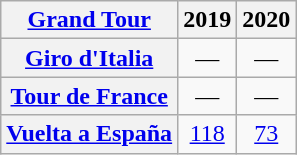<table class="wikitable plainrowheaders">
<tr>
<th scope="col"><a href='#'>Grand Tour</a></th>
<th scope="col">2019</th>
<th scope="col">2020</th>
</tr>
<tr style="text-align:center;">
<th scope="row"> <a href='#'>Giro d'Italia</a></th>
<td>—</td>
<td>—</td>
</tr>
<tr style="text-align:center;">
<th scope="row"> <a href='#'>Tour de France</a></th>
<td>—</td>
<td>—</td>
</tr>
<tr style="text-align:center;">
<th scope="row"> <a href='#'>Vuelta a España</a></th>
<td><a href='#'>118</a></td>
<td><a href='#'>73</a></td>
</tr>
</table>
